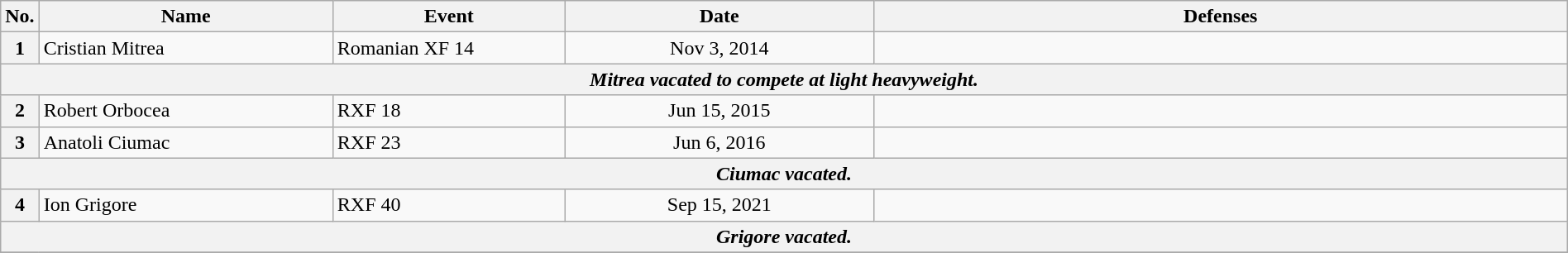<table class="wikitable" width=100%>
<tr>
<th width=1%>No.</th>
<th width=19%>Name</th>
<th width=15%>Event</th>
<th width=20%>Date</th>
<th width=45%>Defenses</th>
</tr>
<tr>
<th>1</th>
<td> Cristian Mitrea <br></td>
<td>Romanian XF 14 <br></td>
<td align=center>Nov 3, 2014</td>
<td></td>
</tr>
<tr>
<th colspan=5 align=center><em>Mitrea vacated to compete at light heavyweight.</em></th>
</tr>
<tr>
<th>2</th>
<td> Robert Orbocea <br></td>
<td>RXF 18 <br></td>
<td align=center>Jun 15, 2015</td>
<td></td>
</tr>
<tr>
<th>3</th>
<td> Anatoli Ciumac</td>
<td>RXF 23 <br></td>
<td align=center>Jun 6, 2016</td>
<td><br></td>
</tr>
<tr>
<th colspan=5 align=center><em>Ciumac vacated.</em></th>
</tr>
<tr>
<th>4</th>
<td> Ion Grigore <br></td>
<td>RXF 40 <br></td>
<td align=center>Sep 15, 2021</td>
<td></td>
</tr>
<tr>
<th colspan=5 align=center><em>Grigore vacated.</em></th>
</tr>
<tr>
</tr>
</table>
